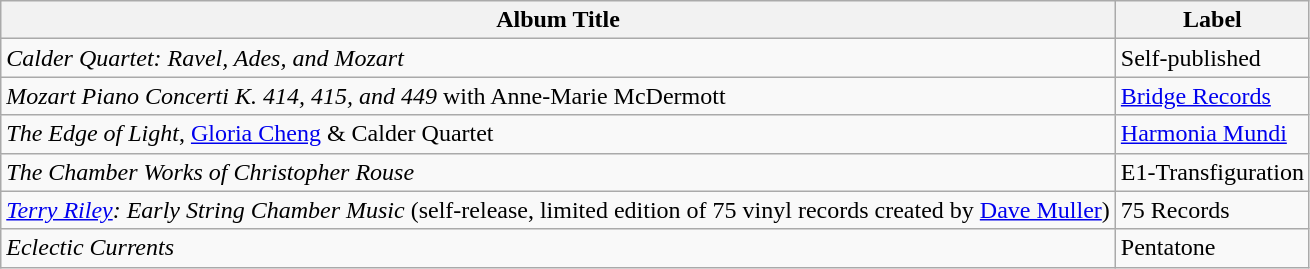<table class="wikitable">
<tr>
<th>Album Title</th>
<th>Label</th>
</tr>
<tr>
<td><em>Calder Quartet: Ravel, Ades, and Mozart</em></td>
<td>Self-published</td>
</tr>
<tr>
<td><em>Mozart Piano Concerti K. 414, 415, and 449</em> with Anne-Marie McDermott</td>
<td><a href='#'>Bridge Records</a></td>
</tr>
<tr>
<td><em>The Edge of Light</em>, <a href='#'>Gloria Cheng</a> & Calder Quartet</td>
<td><a href='#'>Harmonia Mundi</a></td>
</tr>
<tr>
<td><em>The Chamber Works of Christopher Rouse</em></td>
<td>E1-Transfiguration</td>
</tr>
<tr>
<td><em><a href='#'>Terry Riley</a>: Early String Chamber Music</em> (self-release, limited edition of 75 vinyl records created by <a href='#'>Dave Muller</a>)</td>
<td>75 Records</td>
</tr>
<tr>
<td><em>Eclectic Currents</em></td>
<td>Pentatone</td>
</tr>
</table>
